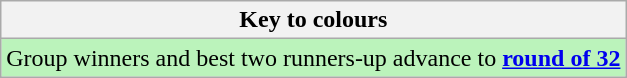<table class="wikitable">
<tr>
<th>Key to colours</th>
</tr>
<tr bgcolor=#BBF3BB>
<td>Group winners and best two runners-up advance to <strong><a href='#'>round of 32</a></strong></td>
</tr>
</table>
